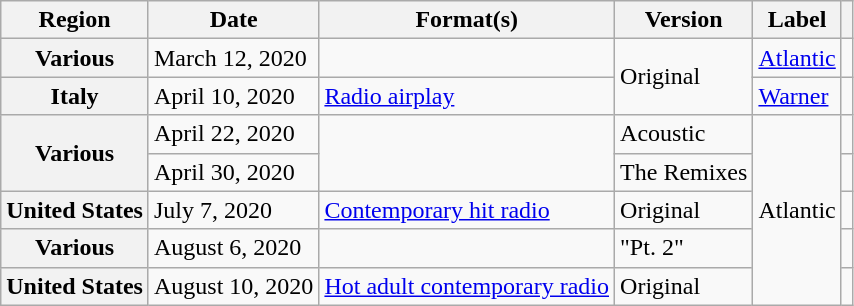<table class="wikitable plainrowheaders">
<tr>
<th scope="col">Region</th>
<th scope="col">Date</th>
<th scope="col">Format(s)</th>
<th scope="col">Version</th>
<th scope="col">Label</th>
<th scope="col"></th>
</tr>
<tr>
<th scope="row">Various</th>
<td>March 12, 2020</td>
<td></td>
<td rowspan="2">Original</td>
<td><a href='#'>Atlantic</a></td>
<td style="text-align:center;"></td>
</tr>
<tr>
<th scope="row">Italy</th>
<td>April 10, 2020</td>
<td><a href='#'>Radio airplay</a></td>
<td><a href='#'>Warner</a></td>
<td style="text-align:center;"></td>
</tr>
<tr>
<th scope="row" rowspan=2>Various</th>
<td>April 22, 2020</td>
<td rowspan=2></td>
<td>Acoustic</td>
<td rowspan=5>Atlantic</td>
<td style="text-align:center;"></td>
</tr>
<tr>
<td>April 30, 2020</td>
<td>The Remixes</td>
<td style="text-align:center;"></td>
</tr>
<tr>
<th scope="row">United States</th>
<td>July 7, 2020</td>
<td><a href='#'>Contemporary hit radio</a></td>
<td>Original</td>
<td style="text-align:center;"></td>
</tr>
<tr>
<th scope="row">Various</th>
<td>August 6, 2020</td>
<td></td>
<td>"Pt. 2"</td>
<td style="text-align:center;"></td>
</tr>
<tr>
<th scope="row">United States</th>
<td>August 10, 2020</td>
<td><a href='#'>Hot adult contemporary radio</a></td>
<td>Original</td>
<td style="text-align:center;"></td>
</tr>
</table>
